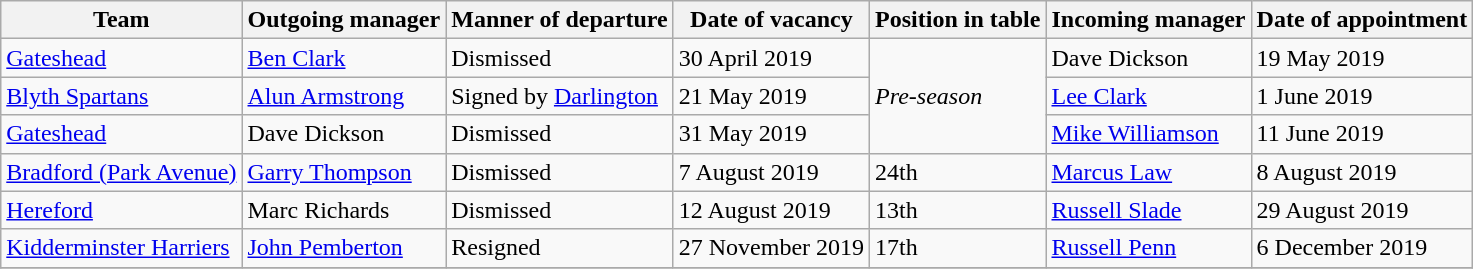<table class="wikitable sortable">
<tr>
<th>Team</th>
<th width-150>Outgoing manager</th>
<th>Manner of departure</th>
<th>Date of vacancy</th>
<th>Position in table</th>
<th>Incoming manager</th>
<th>Date of appointment</th>
</tr>
<tr>
<td><a href='#'>Gateshead</a></td>
<td><a href='#'>Ben Clark</a></td>
<td>Dismissed</td>
<td>30 April 2019</td>
<td rowspan="3"><em>Pre-season</em></td>
<td>Dave Dickson</td>
<td>19 May 2019</td>
</tr>
<tr>
<td><a href='#'>Blyth Spartans</a></td>
<td><a href='#'>Alun Armstrong</a></td>
<td>Signed by <a href='#'>Darlington</a></td>
<td>21 May 2019</td>
<td><a href='#'>Lee Clark</a></td>
<td>1 June 2019</td>
</tr>
<tr>
<td><a href='#'>Gateshead</a></td>
<td>Dave Dickson</td>
<td>Dismissed</td>
<td>31 May 2019</td>
<td><a href='#'>Mike Williamson</a></td>
<td>11 June 2019</td>
</tr>
<tr>
<td><a href='#'>Bradford (Park Avenue)</a></td>
<td><a href='#'>Garry Thompson</a></td>
<td>Dismissed</td>
<td>7 August 2019</td>
<td>24th</td>
<td><a href='#'>Marcus Law</a></td>
<td>8 August 2019</td>
</tr>
<tr>
<td><a href='#'>Hereford</a></td>
<td>Marc Richards</td>
<td>Dismissed</td>
<td>12 August 2019</td>
<td>13th</td>
<td><a href='#'>Russell Slade</a></td>
<td>29 August 2019</td>
</tr>
<tr>
<td><a href='#'>Kidderminster Harriers</a></td>
<td><a href='#'>John Pemberton</a></td>
<td>Resigned</td>
<td>27 November 2019</td>
<td>17th</td>
<td><a href='#'>Russell Penn</a></td>
<td>6 December 2019</td>
</tr>
<tr>
</tr>
</table>
